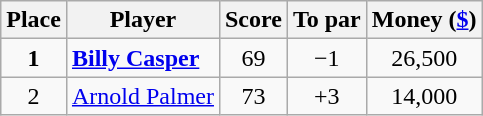<table class="wikitable">
<tr>
<th>Place</th>
<th>Player</th>
<th>Score</th>
<th>To par</th>
<th>Money (<a href='#'>$</a>)</th>
</tr>
<tr>
<td align=center><strong>1</strong></td>
<td> <strong><a href='#'>Billy Casper</a></strong></td>
<td align=center>69</td>
<td align=center>−1</td>
<td align=center>26,500</td>
</tr>
<tr>
<td align=center>2</td>
<td> <a href='#'>Arnold Palmer</a></td>
<td align=center>73</td>
<td align=center>+3</td>
<td align=center>14,000</td>
</tr>
</table>
